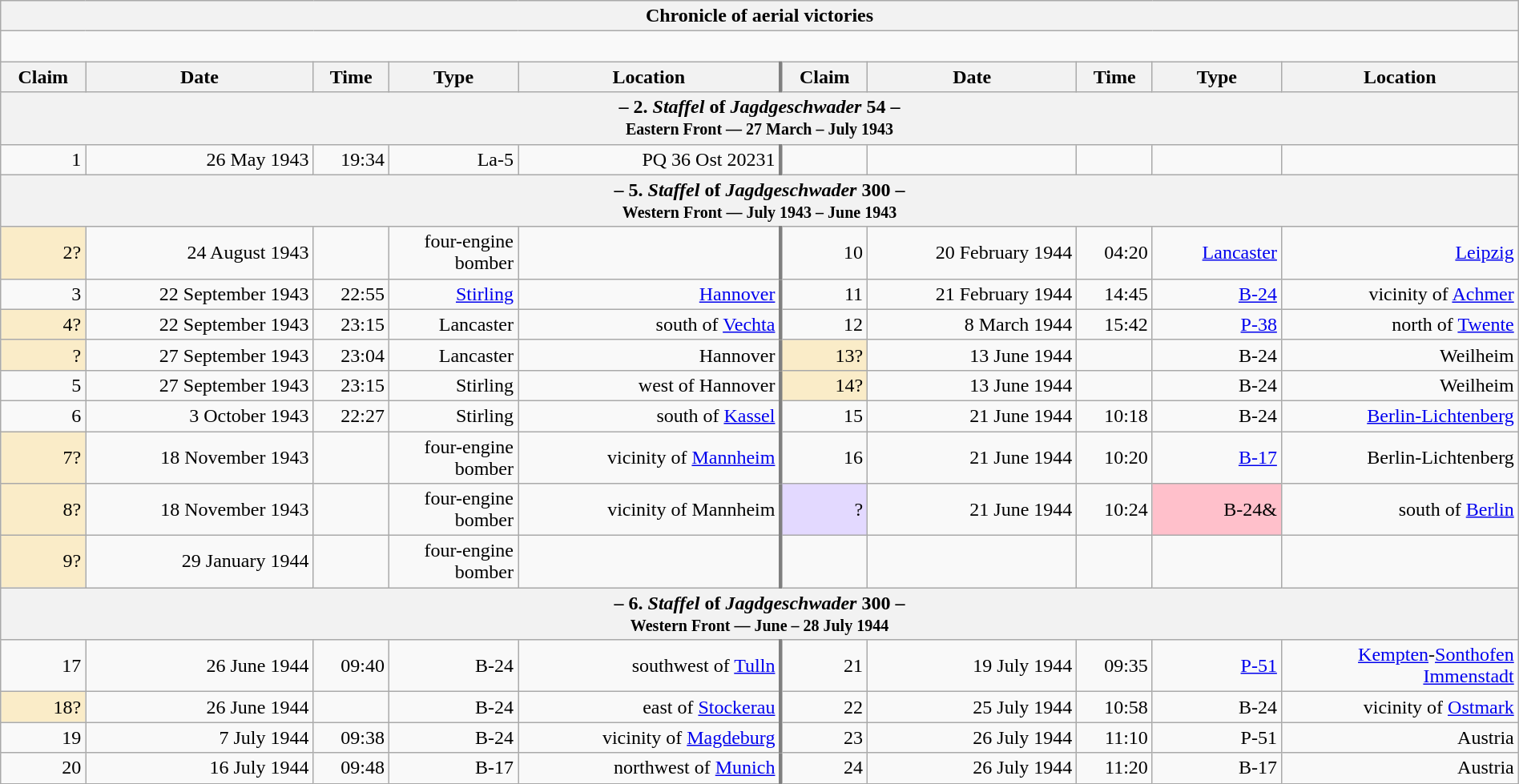<table class="wikitable plainrowheaders collapsible" style="margin-left: auto; margin-right: auto; border: none; text-align:right; width: 100%;">
<tr>
<th colspan="10">Chronicle of aerial victories</th>
</tr>
<tr>
<td colspan="10" style="text-align: left;"><br>

</td>
</tr>
<tr>
<th scope="col">Claim</th>
<th scope="col">Date</th>
<th scope="col">Time</th>
<th scope="col" width="100px">Type</th>
<th scope="col">Location</th>
<th scope="col" style="border-left: 3px solid grey;">Claim</th>
<th scope="col">Date</th>
<th scope="col">Time</th>
<th scope="col" width="100px">Type</th>
<th scope="col">Location</th>
</tr>
<tr>
<th colspan="10">– 2. <em>Staffel</em> of <em>Jagdgeschwader</em> 54 –<br><small>Eastern Front — 27 March – July 1943</small></th>
</tr>
<tr>
<td>1</td>
<td>26 May 1943</td>
<td>19:34</td>
<td>La-5</td>
<td>PQ 36 Ost 20231</td>
<td style="border-left: 3px solid grey;"></td>
<td></td>
<td></td>
<td></td>
<td></td>
</tr>
<tr>
<th colspan="10">– 5. <em>Staffel</em> of <em>Jagdgeschwader</em> 300 –<br><small>Western Front — July 1943 – June 1943</small></th>
</tr>
<tr>
<td style="background:#faecc8">2?</td>
<td>24 August 1943</td>
<td></td>
<td>four-engine bomber</td>
<td></td>
<td style="border-left: 3px solid grey;">10</td>
<td>20 February 1944</td>
<td>04:20</td>
<td><a href='#'>Lancaster</a></td>
<td><a href='#'>Leipzig</a></td>
</tr>
<tr>
<td>3</td>
<td>22 September 1943</td>
<td>22:55</td>
<td><a href='#'>Stirling</a></td>
<td><a href='#'>Hannover</a></td>
<td style="border-left: 3px solid grey;">11</td>
<td>21 February 1944</td>
<td>14:45</td>
<td><a href='#'>B-24</a></td>
<td>vicinity of <a href='#'>Achmer</a></td>
</tr>
<tr>
<td style="background:#faecc8">4?</td>
<td>22 September 1943</td>
<td>23:15</td>
<td>Lancaster</td>
<td>south of <a href='#'>Vechta</a></td>
<td style="border-left: 3px solid grey;">12</td>
<td>8 March 1944</td>
<td>15:42</td>
<td><a href='#'>P-38</a></td>
<td>north of <a href='#'>Twente</a></td>
</tr>
<tr>
<td style="background:#faecc8">?</td>
<td>27 September 1943</td>
<td>23:04</td>
<td>Lancaster</td>
<td>Hannover</td>
<td style="border-left: 3px solid grey; background:#faecc8">13?</td>
<td>13 June 1944</td>
<td></td>
<td>B-24</td>
<td>Weilheim</td>
</tr>
<tr>
<td>5</td>
<td>27 September 1943</td>
<td>23:15</td>
<td>Stirling</td>
<td>west of Hannover</td>
<td style="border-left: 3px solid grey; background:#faecc8">14?</td>
<td>13 June 1944</td>
<td></td>
<td>B-24</td>
<td>Weilheim</td>
</tr>
<tr>
<td>6</td>
<td>3 October 1943</td>
<td>22:27</td>
<td>Stirling</td>
<td>south of <a href='#'>Kassel</a></td>
<td style="border-left: 3px solid grey;">15</td>
<td>21 June 1944</td>
<td>10:18</td>
<td>B-24</td>
<td><a href='#'>Berlin-Lichtenberg</a></td>
</tr>
<tr>
<td style="background:#faecc8">7?</td>
<td>18 November 1943</td>
<td></td>
<td>four-engine bomber</td>
<td>vicinity of <a href='#'>Mannheim</a></td>
<td style="border-left: 3px solid grey;">16</td>
<td>21 June 1944</td>
<td>10:20</td>
<td><a href='#'>B-17</a></td>
<td>Berlin-Lichtenberg</td>
</tr>
<tr>
<td style="background:#faecc8">8?</td>
<td>18 November 1943</td>
<td></td>
<td>four-engine bomber</td>
<td>vicinity of Mannheim</td>
<td style="border-left: 3px solid grey; background:#e3d9ff;">?</td>
<td>21 June 1944</td>
<td>10:24</td>
<td style="background:pink;">B-24&</td>
<td>south of <a href='#'>Berlin</a></td>
</tr>
<tr>
<td style="background:#faecc8">9?</td>
<td>29 January 1944</td>
<td></td>
<td>four-engine bomber</td>
<td></td>
<td style="border-left: 3px solid grey;"></td>
<td></td>
<td></td>
<td></td>
<td></td>
</tr>
<tr>
<th colspan="10">– 6. <em>Staffel</em> of <em>Jagdgeschwader</em> 300 –<br><small>Western Front — June – 28 July 1944</small></th>
</tr>
<tr>
<td>17</td>
<td>26 June 1944</td>
<td>09:40</td>
<td>B-24</td>
<td>southwest of <a href='#'>Tulln</a></td>
<td style="border-left: 3px solid grey;">21</td>
<td>19 July 1944</td>
<td>09:35</td>
<td><a href='#'>P-51</a></td>
<td><a href='#'>Kempten</a>-<a href='#'>Sonthofen</a><br><a href='#'>Immenstadt</a></td>
</tr>
<tr>
<td style="background:#faecc8">18?</td>
<td>26 June 1944</td>
<td></td>
<td>B-24</td>
<td>east of <a href='#'>Stockerau</a></td>
<td style="border-left: 3px solid grey;">22</td>
<td>25 July 1944</td>
<td>10:58</td>
<td>B-24</td>
<td>vicinity of <a href='#'>Ostmark</a></td>
</tr>
<tr>
<td>19</td>
<td>7 July 1944</td>
<td>09:38</td>
<td>B-24</td>
<td>vicinity of <a href='#'>Magdeburg</a></td>
<td style="border-left: 3px solid grey;">23</td>
<td>26 July 1944</td>
<td>11:10</td>
<td>P-51</td>
<td>Austria</td>
</tr>
<tr>
<td>20</td>
<td>16 July 1944</td>
<td>09:48</td>
<td>B-17</td>
<td>northwest of <a href='#'>Munich</a></td>
<td style="border-left: 3px solid grey;">24</td>
<td>26 July 1944</td>
<td>11:20</td>
<td>B-17</td>
<td>Austria</td>
</tr>
</table>
